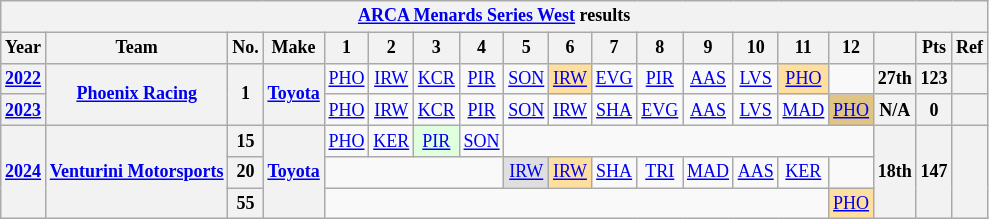<table class="wikitable" style="text-align:center; font-size:75%">
<tr>
<th colspan="20"><a href='#'>ARCA Menards Series West</a> results</th>
</tr>
<tr>
<th>Year</th>
<th>Team</th>
<th>No.</th>
<th>Make</th>
<th>1</th>
<th>2</th>
<th>3</th>
<th>4</th>
<th>5</th>
<th>6</th>
<th>7</th>
<th>8</th>
<th>9</th>
<th>10</th>
<th>11</th>
<th>12</th>
<th></th>
<th>Pts</th>
<th>Ref</th>
</tr>
<tr>
<th><a href='#'>2022</a></th>
<th rowspan=2><a href='#'>Phoenix Racing</a></th>
<th rowspan=2>1</th>
<th rowspan=2><a href='#'>Toyota</a></th>
<td><a href='#'>PHO</a></td>
<td><a href='#'>IRW</a></td>
<td><a href='#'>KCR</a></td>
<td><a href='#'>PIR</a></td>
<td><a href='#'>SON</a></td>
<td style="background:#FFDF9F;"><a href='#'>IRW</a><br></td>
<td><a href='#'>EVG</a></td>
<td><a href='#'>PIR</a></td>
<td><a href='#'>AAS</a></td>
<td><a href='#'>LVS</a></td>
<td style="background:#FFDF9F;"><a href='#'>PHO</a><br></td>
<td></td>
<th>27th</th>
<th>123</th>
<th></th>
</tr>
<tr>
<th><a href='#'>2023</a></th>
<td><a href='#'>PHO</a></td>
<td><a href='#'>IRW</a></td>
<td><a href='#'>KCR</a></td>
<td><a href='#'>PIR</a></td>
<td><a href='#'>SON</a></td>
<td><a href='#'>IRW</a></td>
<td><a href='#'>SHA</a></td>
<td><a href='#'>EVG</a></td>
<td><a href='#'>AAS</a></td>
<td><a href='#'>LVS</a></td>
<td><a href='#'>MAD</a></td>
<td style="background:#DFC484;"><a href='#'>PHO</a><br></td>
<th>N/A</th>
<th>0</th>
<th></th>
</tr>
<tr>
<th rowspan=3><a href='#'>2024</a></th>
<th rowspan=3><a href='#'>Venturini Motorsports</a></th>
<th>15</th>
<th rowspan=3><a href='#'>Toyota</a></th>
<td><a href='#'>PHO</a></td>
<td><a href='#'>KER</a></td>
<td style="background:#DFFFDF;"><a href='#'>PIR</a><br></td>
<td><a href='#'>SON</a></td>
<td colspan=8></td>
<th rowspan=3>18th</th>
<th rowspan=3>147</th>
<th rowspan=3></th>
</tr>
<tr>
<th>20</th>
<td colspan=4></td>
<td style="background:#DFDFDF;"><a href='#'>IRW</a><br></td>
<td style="background:#FFDF9F;"><a href='#'>IRW</a><br></td>
<td><a href='#'>SHA</a></td>
<td><a href='#'>TRI</a></td>
<td><a href='#'>MAD</a></td>
<td><a href='#'>AAS</a></td>
<td><a href='#'>KER</a></td>
<td></td>
</tr>
<tr>
<th>55</th>
<td colspan=11></td>
<td style="background:#FFDF9F;"><a href='#'>PHO</a><br></td>
</tr>
</table>
